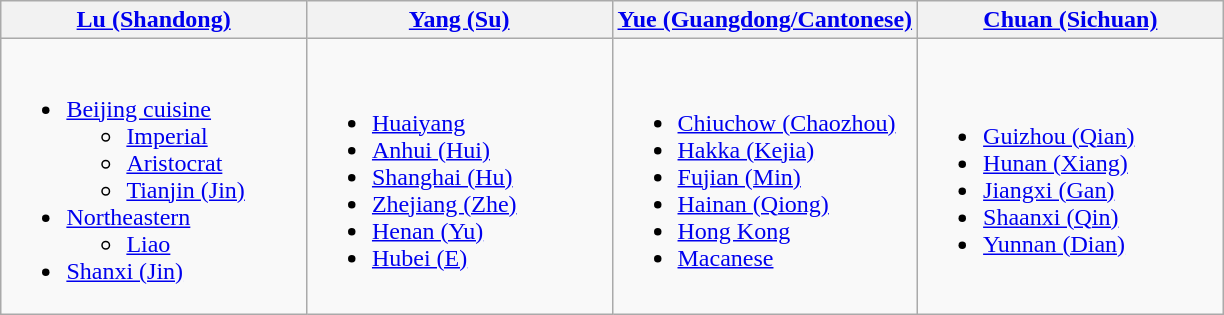<table class="wikitable" style="margin:1em auto;">
<tr>
<th width=25%><a href='#'>Lu (Shandong)</a></th>
<th width=25%><a href='#'>Yang (Su)</a></th>
<th width=25%><a href='#'>Yue (Guangdong/Cantonese)</a></th>
<th width=25%><a href='#'>Chuan (Sichuan)</a></th>
</tr>
<tr>
<td><br><ul><li><a href='#'>Beijing cuisine</a><ul><li><a href='#'>Imperial</a></li><li><a href='#'>Aristocrat</a></li><li><a href='#'>Tianjin (Jin)</a></li></ul></li><li><a href='#'>Northeastern</a><ul><li><a href='#'>Liao</a></li></ul></li><li><a href='#'>Shanxi (Jin)</a></li></ul></td>
<td><br><ul><li><a href='#'>Huaiyang</a></li><li><a href='#'>Anhui (Hui)</a></li><li><a href='#'>Shanghai (Hu)</a></li><li><a href='#'>Zhejiang (Zhe)</a></li><li><a href='#'>Henan (Yu)</a></li><li><a href='#'>Hubei (E)</a></li></ul></td>
<td><br><ul><li><a href='#'>Chiuchow (Chaozhou)</a></li><li><a href='#'>Hakka (Kejia)</a></li><li><a href='#'>Fujian (Min)</a></li><li><a href='#'>Hainan (Qiong)</a></li><li><a href='#'>Hong Kong</a></li><li><a href='#'>Macanese</a></li></ul></td>
<td><br><ul><li><a href='#'>Guizhou (Qian)</a></li><li><a href='#'>Hunan (Xiang)</a></li><li><a href='#'>Jiangxi (Gan)</a></li><li><a href='#'>Shaanxi (Qin)</a></li><li><a href='#'>Yunnan (Dian)</a></li></ul></td>
</tr>
</table>
